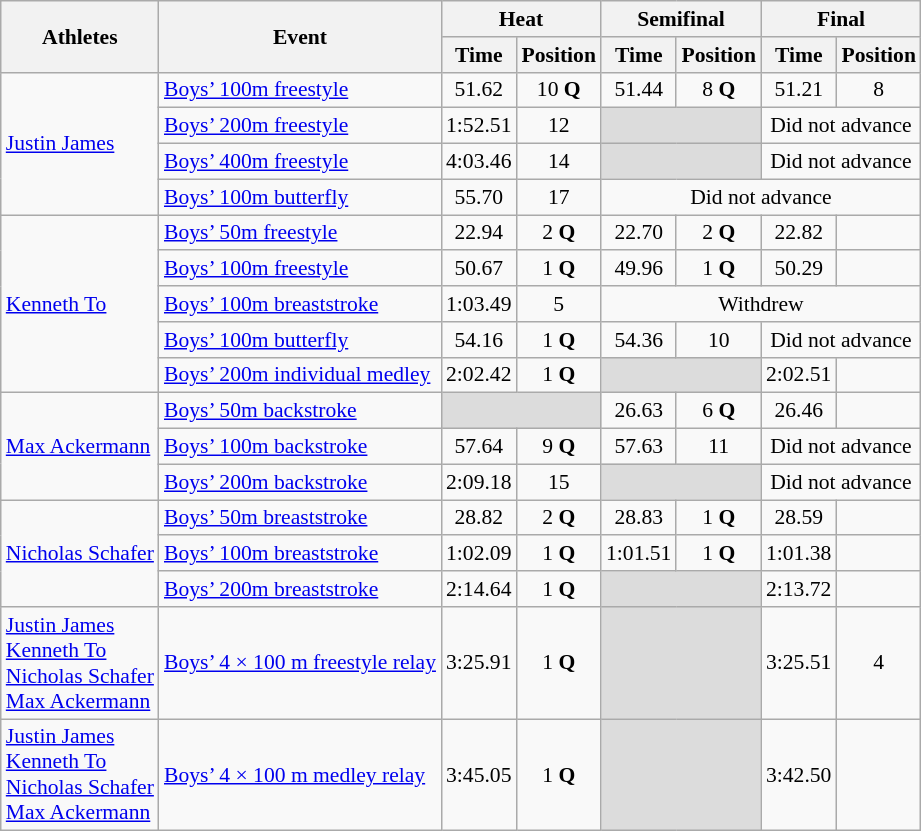<table class="wikitable" style="font-size:90%;">
<tr>
<th rowspan=2>Athletes</th>
<th rowspan=2>Event</th>
<th colspan=2>Heat</th>
<th colspan=2>Semifinal</th>
<th colspan=2>Final</th>
</tr>
<tr>
<th>Time</th>
<th>Position</th>
<th>Time</th>
<th>Position</th>
<th>Time</th>
<th>Position</th>
</tr>
<tr>
<td rowspan=4><a href='#'>Justin James</a></td>
<td><a href='#'>Boys’ 100m freestyle</a></td>
<td align=center>51.62</td>
<td align=center>10 <strong>Q</strong></td>
<td align=center>51.44</td>
<td align=center>8 <strong>Q</strong></td>
<td align=center>51.21</td>
<td align=center>8</td>
</tr>
<tr>
<td><a href='#'>Boys’ 200m freestyle</a></td>
<td align=center>1:52.51</td>
<td align=center>12</td>
<td colspan="2" style="background:#dcdcdc;"></td>
<td colspan="2" style="text-align:center;">Did not advance</td>
</tr>
<tr>
<td><a href='#'>Boys’ 400m freestyle</a></td>
<td align=center>4:03.46</td>
<td align=center>14</td>
<td colspan="2" style="background:#dcdcdc;"></td>
<td colspan="2" style="text-align:center;">Did not advance</td>
</tr>
<tr>
<td><a href='#'>Boys’ 100m butterfly</a></td>
<td align=center>55.70</td>
<td align=center>17</td>
<td colspan="4" style="text-align:center;">Did not advance</td>
</tr>
<tr>
<td rowspan=5><a href='#'>Kenneth To</a></td>
<td><a href='#'>Boys’ 50m freestyle</a></td>
<td align=center>22.94</td>
<td align=center>2 <strong>Q</strong></td>
<td align=center>22.70</td>
<td align=center>2 <strong>Q</strong></td>
<td align=center>22.82</td>
<td align=center></td>
</tr>
<tr>
<td><a href='#'>Boys’ 100m freestyle</a></td>
<td align=center>50.67</td>
<td align=center>1 <strong>Q</strong></td>
<td align=center>49.96</td>
<td align=center>1 <strong>Q</strong></td>
<td align=center>50.29</td>
<td align=center></td>
</tr>
<tr>
<td><a href='#'>Boys’ 100m breaststroke</a></td>
<td align=center>1:03.49</td>
<td align=center>5</td>
<td colspan="4" style="text-align:center;">Withdrew</td>
</tr>
<tr>
<td><a href='#'>Boys’ 100m butterfly</a></td>
<td align=center>54.16</td>
<td align=center>1 <strong>Q</strong></td>
<td align=center>54.36</td>
<td align=center>10</td>
<td colspan="2" style="text-align:center;">Did not advance</td>
</tr>
<tr>
<td><a href='#'>Boys’ 200m individual medley</a></td>
<td align=center>2:02.42</td>
<td align=center>1 <strong>Q</strong></td>
<td colspan="2" style="background:#dcdcdc;"></td>
<td align=center>2:02.51</td>
<td align=center></td>
</tr>
<tr>
<td rowspan=3><a href='#'>Max Ackermann</a></td>
<td><a href='#'>Boys’ 50m backstroke</a></td>
<td colspan="2" style="background:#dcdcdc;"></td>
<td align=center>26.63</td>
<td align=center>6 <strong>Q</strong></td>
<td align=center>26.46</td>
<td align=center></td>
</tr>
<tr>
<td><a href='#'>Boys’ 100m backstroke</a></td>
<td align=center>57.64</td>
<td align=center>9 <strong>Q</strong></td>
<td align=center>57.63</td>
<td align=center>11</td>
<td colspan="2" style="text-align:center;">Did not advance</td>
</tr>
<tr>
<td><a href='#'>Boys’ 200m backstroke</a></td>
<td align=center>2:09.18</td>
<td align=center>15</td>
<td colspan="2" style="background:#dcdcdc;"></td>
<td colspan="2" style="text-align:center;">Did not advance</td>
</tr>
<tr>
<td rowspan=3><a href='#'>Nicholas Schafer</a></td>
<td><a href='#'>Boys’ 50m breaststroke</a></td>
<td align=center>28.82</td>
<td align=center>2 <strong>Q</strong></td>
<td align=center>28.83</td>
<td align=center>1 <strong>Q</strong></td>
<td align=center>28.59</td>
<td align=center></td>
</tr>
<tr>
<td><a href='#'>Boys’ 100m breaststroke</a></td>
<td align=center>1:02.09</td>
<td align=center>1 <strong>Q</strong></td>
<td align=center>1:01.51</td>
<td align=center>1 <strong>Q</strong></td>
<td align=center>1:01.38</td>
<td align=center></td>
</tr>
<tr>
<td><a href='#'>Boys’ 200m breaststroke</a></td>
<td align=center>2:14.64</td>
<td align=center>1 <strong>Q</strong></td>
<td colspan="2" style="background:#dcdcdc;"></td>
<td align=center>2:13.72</td>
<td align=center></td>
</tr>
<tr>
<td><a href='#'>Justin James</a><br><a href='#'>Kenneth To</a><br><a href='#'>Nicholas Schafer</a><br><a href='#'>Max Ackermann</a></td>
<td><a href='#'>Boys’ 4 × 100 m freestyle relay</a></td>
<td align=center>3:25.91</td>
<td align=center>1 <strong>Q</strong></td>
<td colspan="2" style="background:#dcdcdc;"></td>
<td align=center>3:25.51</td>
<td align=center>4</td>
</tr>
<tr>
<td><a href='#'>Justin James</a><br><a href='#'>Kenneth To</a><br><a href='#'>Nicholas Schafer</a><br><a href='#'>Max Ackermann</a></td>
<td><a href='#'>Boys’ 4 × 100 m medley relay</a></td>
<td align=center>3:45.05</td>
<td align=center>1 <strong>Q</strong></td>
<td colspan="2" style="background:#dcdcdc;"></td>
<td align=center>3:42.50</td>
<td align=center></td>
</tr>
</table>
